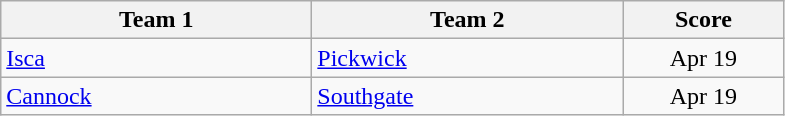<table class="wikitable" style="font-size: 100%">
<tr>
<th width=200>Team 1</th>
<th width=200>Team 2</th>
<th width=100>Score</th>
</tr>
<tr>
<td><a href='#'>Isca</a></td>
<td><a href='#'>Pickwick</a></td>
<td align=center>Apr 19</td>
</tr>
<tr>
<td><a href='#'>Cannock</a></td>
<td><a href='#'>Southgate</a></td>
<td align=center>Apr 19</td>
</tr>
</table>
